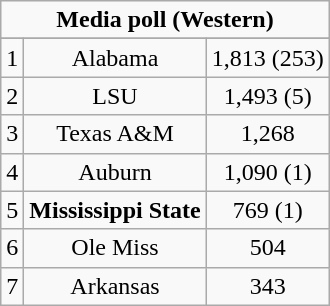<table class="wikitable">
<tr align="center">
<td align="center" Colspan="3"><strong>Media poll (Western)</strong></td>
</tr>
<tr align="center">
</tr>
<tr align="center">
<td>1</td>
<td>Alabama</td>
<td>1,813 (253)</td>
</tr>
<tr align="center">
<td>2</td>
<td>LSU</td>
<td>1,493 (5)</td>
</tr>
<tr align="center">
<td>3</td>
<td>Texas A&M</td>
<td>1,268</td>
</tr>
<tr align="center">
<td>4</td>
<td>Auburn</td>
<td>1,090 (1)</td>
</tr>
<tr align="center">
<td>5</td>
<td><strong>Mississippi State</strong></td>
<td>769 (1)</td>
</tr>
<tr align="center">
<td>6</td>
<td>Ole Miss</td>
<td>504</td>
</tr>
<tr align="center">
<td>7</td>
<td>Arkansas</td>
<td>343</td>
</tr>
</table>
